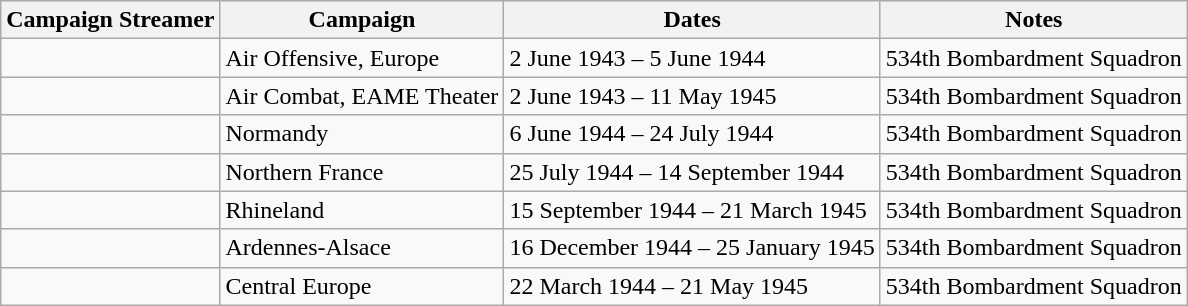<table class="wikitable">
<tr style="background:#efefef;">
<th>Campaign Streamer</th>
<th>Campaign</th>
<th>Dates</th>
<th>Notes</th>
</tr>
<tr>
<td></td>
<td>Air Offensive, Europe</td>
<td>2 June 1943 – 5 June 1944</td>
<td>534th Bombardment Squadron</td>
</tr>
<tr>
<td></td>
<td>Air Combat, EAME Theater</td>
<td>2 June 1943 – 11 May 1945</td>
<td>534th Bombardment Squadron</td>
</tr>
<tr>
<td></td>
<td>Normandy</td>
<td>6 June 1944 – 24 July 1944</td>
<td>534th Bombardment Squadron</td>
</tr>
<tr>
<td></td>
<td>Northern France</td>
<td>25 July 1944 – 14 September 1944</td>
<td>534th Bombardment Squadron</td>
</tr>
<tr>
<td></td>
<td>Rhineland</td>
<td>15 September 1944 – 21 March 1945</td>
<td>534th Bombardment Squadron</td>
</tr>
<tr>
<td></td>
<td>Ardennes-Alsace</td>
<td>16 December 1944 – 25 January 1945</td>
<td>534th Bombardment Squadron</td>
</tr>
<tr>
<td></td>
<td>Central Europe</td>
<td>22 March 1944 – 21 May 1945</td>
<td>534th Bombardment Squadron</td>
</tr>
</table>
